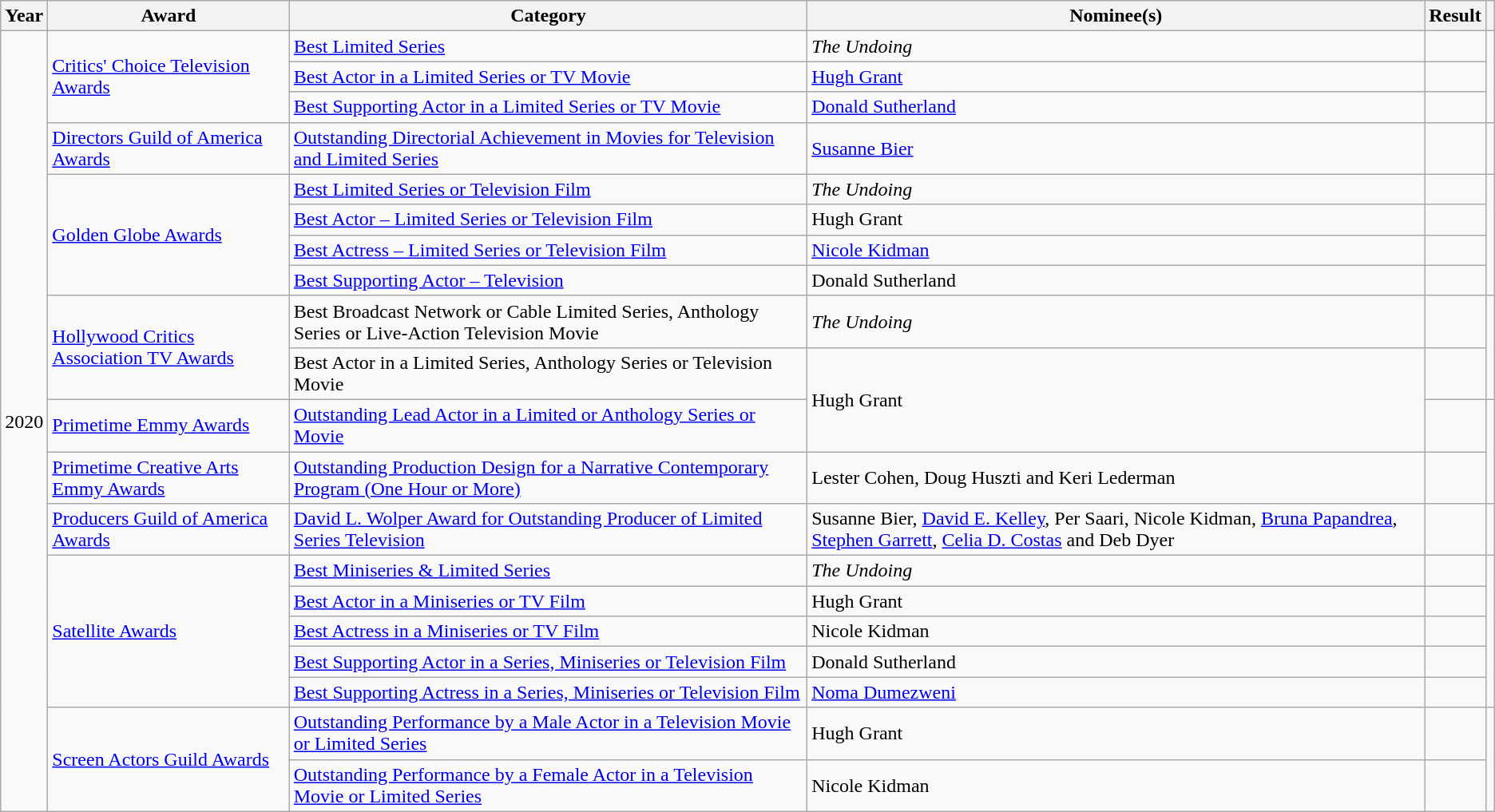<table class="wikitable sortable">
<tr>
<th scope="col">Year</th>
<th scope="col">Award</th>
<th scope="col">Category</th>
<th scope="col">Nominee(s)</th>
<th scope="col">Result</th>
<th scope="col" class="unsortable"></th>
</tr>
<tr>
<td rowspan="20" style="text-align:center;">2020</td>
<td rowspan="3"><a href='#'>Critics' Choice Television Awards</a></td>
<td><a href='#'>Best Limited Series</a></td>
<td><em>The Undoing</em></td>
<td></td>
<td align="center" rowspan="3"></td>
</tr>
<tr>
<td><a href='#'>Best Actor in a Limited Series or TV Movie</a></td>
<td><a href='#'>Hugh Grant</a></td>
<td></td>
</tr>
<tr>
<td><a href='#'>Best Supporting Actor in a Limited Series or TV Movie</a></td>
<td><a href='#'>Donald Sutherland</a></td>
<td></td>
</tr>
<tr>
<td><a href='#'>Directors Guild of America Awards</a></td>
<td><a href='#'>Outstanding Directorial Achievement in Movies for Television and Limited Series</a></td>
<td><a href='#'>Susanne Bier</a></td>
<td></td>
<td align="center"></td>
</tr>
<tr>
<td rowspan="4"><a href='#'>Golden Globe Awards</a></td>
<td><a href='#'>Best Limited Series or Television Film</a></td>
<td><em>The Undoing</em></td>
<td></td>
<td align="center" rowspan="4"></td>
</tr>
<tr>
<td><a href='#'>Best Actor – Limited Series or Television Film</a></td>
<td>Hugh Grant</td>
<td></td>
</tr>
<tr>
<td><a href='#'>Best Actress – Limited Series or Television Film</a></td>
<td><a href='#'>Nicole Kidman</a></td>
<td></td>
</tr>
<tr>
<td><a href='#'>Best Supporting Actor – Television</a></td>
<td>Donald Sutherland</td>
<td></td>
</tr>
<tr>
<td rowspan="2"><a href='#'>Hollywood Critics Association TV Awards</a></td>
<td>Best Broadcast Network or Cable Limited Series, Anthology Series or Live-Action Television Movie</td>
<td><em>The Undoing</em></td>
<td></td>
<td align="center" rowspan="2"></td>
</tr>
<tr>
<td>Best Actor in a Limited Series, Anthology Series or Television Movie</td>
<td rowspan="2">Hugh Grant</td>
<td></td>
</tr>
<tr>
<td><a href='#'>Primetime Emmy Awards</a></td>
<td><a href='#'>Outstanding Lead Actor in a Limited or Anthology Series or Movie</a></td>
<td></td>
<td align="center" rowspan="2"></td>
</tr>
<tr>
<td><a href='#'>Primetime Creative Arts Emmy Awards</a></td>
<td><a href='#'>Outstanding Production Design for a Narrative Contemporary Program (One Hour or More)</a></td>
<td>Lester Cohen, Doug Huszti and Keri Lederman</td>
<td></td>
</tr>
<tr>
<td><a href='#'>Producers Guild of America Awards</a></td>
<td><a href='#'>David L. Wolper Award for Outstanding Producer of Limited Series Television</a></td>
<td>Susanne Bier, <a href='#'>David E. Kelley</a>, Per Saari, Nicole Kidman, <a href='#'>Bruna Papandrea</a>, <a href='#'>Stephen Garrett</a>, <a href='#'>Celia D. Costas</a> and Deb Dyer</td>
<td></td>
<td align="center"></td>
</tr>
<tr>
<td rowspan="5"><a href='#'>Satellite Awards</a></td>
<td><a href='#'>Best Miniseries & Limited Series</a></td>
<td><em>The Undoing</em></td>
<td></td>
<td align="center" rowspan="5"></td>
</tr>
<tr>
<td><a href='#'>Best Actor in a Miniseries or TV Film</a></td>
<td>Hugh Grant</td>
<td></td>
</tr>
<tr>
<td><a href='#'>Best Actress in a Miniseries or TV Film</a></td>
<td>Nicole Kidman</td>
<td></td>
</tr>
<tr>
<td><a href='#'>Best Supporting Actor in a Series, Miniseries or Television Film</a></td>
<td>Donald Sutherland</td>
<td></td>
</tr>
<tr>
<td><a href='#'>Best Supporting Actress in a Series, Miniseries or Television Film</a></td>
<td><a href='#'>Noma Dumezweni</a></td>
<td></td>
</tr>
<tr>
<td rowspan="2"><a href='#'>Screen Actors Guild Awards</a></td>
<td><a href='#'>Outstanding Performance by a Male Actor in a Television Movie or Limited Series</a></td>
<td>Hugh Grant</td>
<td></td>
<td align="center" rowspan="2"></td>
</tr>
<tr>
<td><a href='#'>Outstanding Performance by a Female Actor in a Television Movie or Limited Series</a></td>
<td>Nicole Kidman</td>
<td></td>
</tr>
</table>
